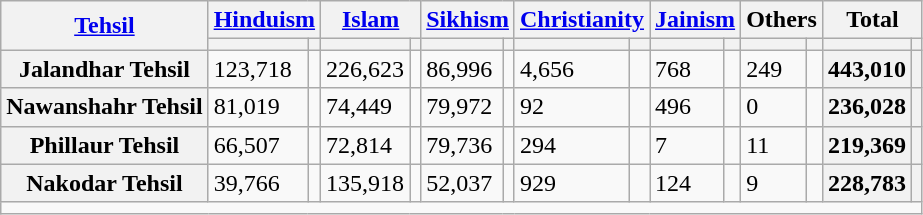<table class="wikitable sortable">
<tr>
<th rowspan="2"><a href='#'>Tehsil</a></th>
<th colspan="2"><a href='#'>Hinduism</a> </th>
<th colspan="2"><a href='#'>Islam</a> </th>
<th colspan="2"><a href='#'>Sikhism</a> </th>
<th colspan="2"><a href='#'>Christianity</a> </th>
<th colspan="2"><a href='#'>Jainism</a> </th>
<th colspan="2">Others</th>
<th colspan="2">Total</th>
</tr>
<tr>
<th><a href='#'></a></th>
<th></th>
<th></th>
<th></th>
<th></th>
<th></th>
<th></th>
<th></th>
<th></th>
<th></th>
<th></th>
<th></th>
<th></th>
<th></th>
</tr>
<tr>
<th>Jalandhar Tehsil</th>
<td>123,718</td>
<td></td>
<td>226,623</td>
<td></td>
<td>86,996</td>
<td></td>
<td>4,656</td>
<td></td>
<td>768</td>
<td></td>
<td>249</td>
<td></td>
<th>443,010</th>
<th></th>
</tr>
<tr>
<th>Nawanshahr Tehsil</th>
<td>81,019</td>
<td></td>
<td>74,449</td>
<td></td>
<td>79,972</td>
<td></td>
<td>92</td>
<td></td>
<td>496</td>
<td></td>
<td>0</td>
<td></td>
<th>236,028</th>
<th></th>
</tr>
<tr>
<th>Phillaur Tehsil</th>
<td>66,507</td>
<td></td>
<td>72,814</td>
<td></td>
<td>79,736</td>
<td></td>
<td>294</td>
<td></td>
<td>7</td>
<td></td>
<td>11</td>
<td></td>
<th>219,369</th>
<th></th>
</tr>
<tr>
<th>Nakodar Tehsil</th>
<td>39,766</td>
<td></td>
<td>135,918</td>
<td></td>
<td>52,037</td>
<td></td>
<td>929</td>
<td></td>
<td>124</td>
<td></td>
<td>9</td>
<td></td>
<th>228,783</th>
<th></th>
</tr>
<tr class="sortbottom">
<td colspan="15"></td>
</tr>
</table>
